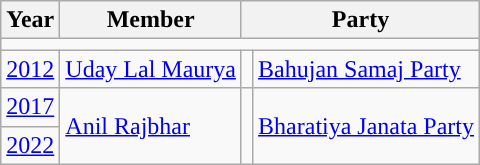<table class="wikitable">
<tr>
<th>Year</th>
<th>Member</th>
<th colspan="2">Party</th>
</tr>
<tr>
<td colspan="4"></td>
</tr>
<tr>
<td><a href='#'>2012</a></td>
<td><a href='#'>Uday Lal Maurya</a></td>
<td style="background-color: "></td>
<td><a href='#'>Bahujan Samaj Party</a></td>
</tr>
<tr>
<td><a href='#'>2017</a></td>
<td rowspan="2"><a href='#'>Anil Rajbhar</a></td>
<td rowspan="2" style="background-color: "></td>
<td rowspan="2"><a href='#'>Bharatiya Janata Party</a></td>
</tr>
<tr>
<td><a href='#'>2022</a></td>
</tr>
</table>
